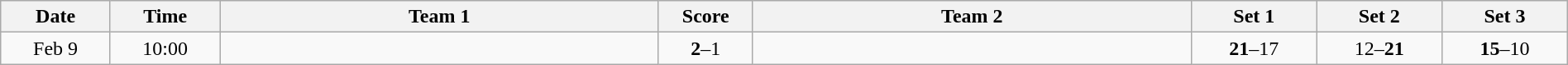<table class="wikitable" width="100%">
<tr>
<th style="width:7%">Date</th>
<th style="width:7%">Time</th>
<th style="width:28%">Team 1</th>
<th style="width:6%">Score</th>
<th style="width:28%">Team 2</th>
<th style="width:8%">Set 1</th>
<th style="width:8%">Set 2</th>
<th style="width:8%">Set 3</th>
</tr>
<tr>
<td style="text-align:center">Feb 9</td>
<td style="text-align:center">10:00</td>
<td style="text-align:right"><strong></strong></td>
<td style="text-align:center"><strong>2</strong>–1</td>
<td style="text-align:left"></td>
<td style="text-align:center"><strong>21</strong>–17</td>
<td style="text-align:center">12–<strong>21</strong></td>
<td style="text-align:center"><strong>15</strong>–10</td>
</tr>
</table>
